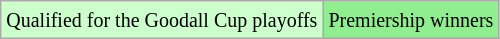<table class="wikitable">
<tr>
<td style="background:#ccffcc;"><small>Qualified for the Goodall Cup playoffs</small></td>
<td style="background:#90EE90;"><small>Premiership winners</small></td>
</tr>
</table>
